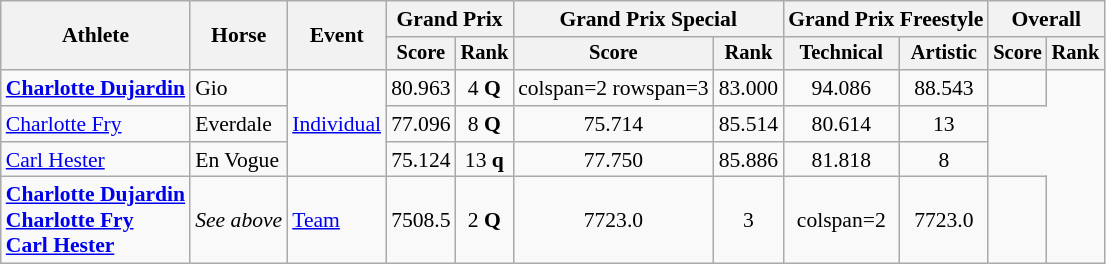<table class=wikitable style=font-size:90%;text-align:center>
<tr>
<th rowspan=2>Athlete</th>
<th rowspan=2>Horse</th>
<th rowspan=2>Event</th>
<th colspan=2>Grand Prix</th>
<th colspan=2>Grand Prix Special</th>
<th colspan=2>Grand Prix Freestyle</th>
<th colspan=2>Overall</th>
</tr>
<tr style=font-size:95%>
<th>Score</th>
<th>Rank</th>
<th>Score</th>
<th>Rank</th>
<th>Technical</th>
<th>Artistic</th>
<th>Score</th>
<th>Rank</th>
</tr>
<tr>
<td align=left><strong><a href='#'>Charlotte Dujardin</a></strong></td>
<td align=left>Gio</td>
<td rowspan=3 align=left><a href='#'>Individual</a></td>
<td>80.963</td>
<td>4 <strong>Q</strong></td>
<td>colspan=2 rowspan=3 </td>
<td>83.000</td>
<td>94.086</td>
<td>88.543</td>
<td></td>
</tr>
<tr>
<td align=left><a href='#'>Charlotte Fry</a></td>
<td align=left>Everdale</td>
<td>77.096</td>
<td>8 <strong>Q</strong></td>
<td>75.714</td>
<td>85.514</td>
<td>80.614</td>
<td>13</td>
</tr>
<tr>
<td align=left><a href='#'>Carl Hester</a></td>
<td align=left>En Vogue</td>
<td>75.124</td>
<td>13 <strong>q</strong></td>
<td>77.750</td>
<td>85.886</td>
<td>81.818</td>
<td>8</td>
</tr>
<tr>
<td align=left><strong><a href='#'>Charlotte Dujardin</a><br><a href='#'>Charlotte Fry</a><br><a href='#'>Carl Hester</a></strong></td>
<td align=left><em>See above</em></td>
<td align=left><a href='#'>Team</a></td>
<td>7508.5</td>
<td>2 <strong>Q</strong></td>
<td>7723.0</td>
<td>3</td>
<td>colspan=2 </td>
<td>7723.0</td>
<td></td>
</tr>
</table>
